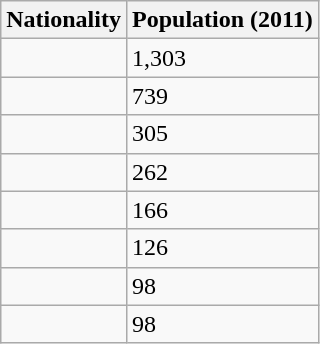<table class="wikitable floatright">
<tr>
<th>Nationality</th>
<th>Population (2011)</th>
</tr>
<tr>
<td></td>
<td>1,303</td>
</tr>
<tr>
<td></td>
<td>739</td>
</tr>
<tr>
<td></td>
<td>305</td>
</tr>
<tr>
<td></td>
<td>262</td>
</tr>
<tr>
<td></td>
<td>166</td>
</tr>
<tr>
<td></td>
<td>126</td>
</tr>
<tr>
<td></td>
<td>98</td>
</tr>
<tr>
<td></td>
<td>98</td>
</tr>
</table>
